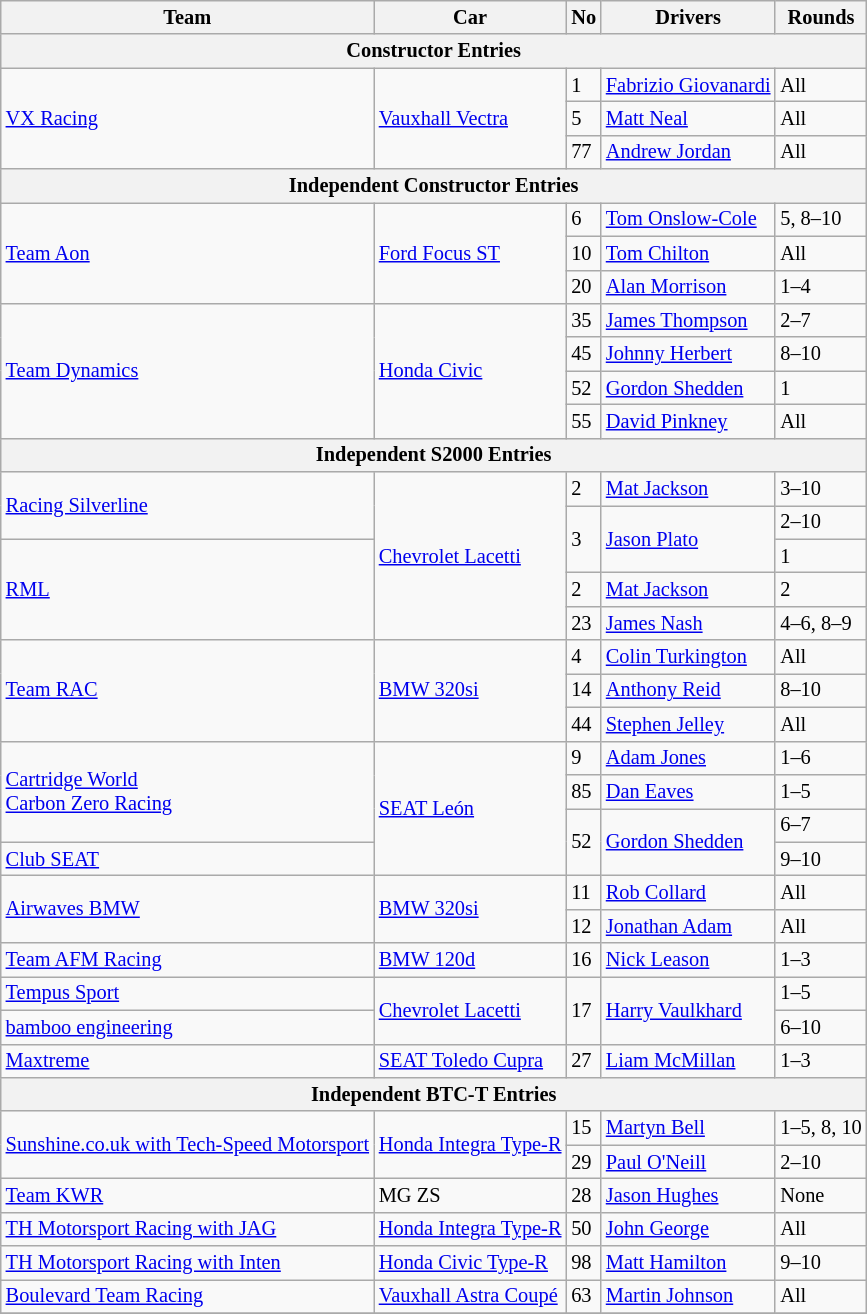<table class="wikitable" style="font-size: 85%">
<tr>
<th>Team</th>
<th>Car</th>
<th>No</th>
<th>Drivers</th>
<th>Rounds</th>
</tr>
<tr>
<th colspan=5>Constructor Entries</th>
</tr>
<tr>
<td rowspan="3"> <a href='#'>VX Racing</a></td>
<td rowspan="3"><a href='#'>Vauxhall Vectra</a></td>
<td>1</td>
<td nowrap> <a href='#'>Fabrizio Giovanardi</a></td>
<td>All</td>
</tr>
<tr>
<td>5</td>
<td> <a href='#'>Matt Neal</a></td>
<td>All</td>
</tr>
<tr>
<td>77</td>
<td> <a href='#'>Andrew Jordan</a></td>
<td>All</td>
</tr>
<tr>
<th colspan=5>Independent Constructor Entries</th>
</tr>
<tr>
<td rowspan="3"> <a href='#'>Team Aon</a></td>
<td rowspan="3"><a href='#'>Ford Focus ST</a></td>
<td>6</td>
<td> <a href='#'>Tom Onslow-Cole</a></td>
<td>5, 8–10</td>
</tr>
<tr>
<td>10</td>
<td> <a href='#'>Tom Chilton</a></td>
<td>All</td>
</tr>
<tr>
<td>20</td>
<td> <a href='#'>Alan Morrison</a></td>
<td>1–4</td>
</tr>
<tr>
<td rowspan="4"> <a href='#'>Team Dynamics</a></td>
<td rowspan="4"><a href='#'>Honda Civic</a></td>
<td>35</td>
<td> <a href='#'>James Thompson</a></td>
<td>2–7</td>
</tr>
<tr>
<td>45</td>
<td> <a href='#'>Johnny Herbert</a></td>
<td>8–10</td>
</tr>
<tr>
<td>52</td>
<td> <a href='#'>Gordon Shedden</a></td>
<td>1</td>
</tr>
<tr>
<td>55</td>
<td> <a href='#'>David Pinkney</a></td>
<td>All</td>
</tr>
<tr>
<th colspan=5>Independent S2000 Entries</th>
</tr>
<tr>
<td rowspan="2"> <a href='#'>Racing Silverline</a></td>
<td rowspan="5"><a href='#'>Chevrolet Lacetti</a></td>
<td>2</td>
<td> <a href='#'>Mat Jackson</a></td>
<td>3–10</td>
</tr>
<tr>
<td rowspan="2">3</td>
<td rowspan="2"> <a href='#'>Jason Plato</a></td>
<td>2–10</td>
</tr>
<tr>
<td rowspan="3"> <a href='#'>RML</a></td>
<td>1</td>
</tr>
<tr>
<td>2</td>
<td> <a href='#'>Mat Jackson</a></td>
<td>2</td>
</tr>
<tr>
<td>23</td>
<td> <a href='#'>James Nash</a></td>
<td>4–6, 8–9</td>
</tr>
<tr>
<td rowspan="3"> <a href='#'>Team RAC</a></td>
<td rowspan="3"><a href='#'>BMW 320si</a></td>
<td>4</td>
<td> <a href='#'>Colin Turkington</a></td>
<td>All</td>
</tr>
<tr>
<td>14</td>
<td> <a href='#'>Anthony Reid</a></td>
<td>8–10</td>
</tr>
<tr>
<td>44</td>
<td> <a href='#'>Stephen Jelley</a></td>
<td>All</td>
</tr>
<tr>
<td rowspan="3"> <a href='#'>Cartridge World<br>Carbon Zero Racing</a></td>
<td rowspan="4"><a href='#'>SEAT León</a></td>
<td>9</td>
<td> <a href='#'>Adam Jones</a></td>
<td>1–6</td>
</tr>
<tr>
<td>85</td>
<td> <a href='#'>Dan Eaves</a></td>
<td>1–5</td>
</tr>
<tr>
<td rowspan="2">52</td>
<td rowspan="2"> <a href='#'>Gordon Shedden</a></td>
<td>6–7</td>
</tr>
<tr>
<td> <a href='#'>Club SEAT</a></td>
<td>9–10</td>
</tr>
<tr>
<td rowspan="2"> <a href='#'>Airwaves BMW</a></td>
<td rowspan="2"><a href='#'>BMW 320si</a></td>
<td>11</td>
<td> <a href='#'>Rob Collard</a></td>
<td>All</td>
</tr>
<tr>
<td>12</td>
<td> <a href='#'>Jonathan Adam</a></td>
<td>All</td>
</tr>
<tr>
<td> <a href='#'>Team AFM Racing</a></td>
<td><a href='#'>BMW 120d</a></td>
<td>16</td>
<td> <a href='#'>Nick Leason</a></td>
<td>1–3</td>
</tr>
<tr>
<td> <a href='#'>Tempus Sport</a></td>
<td rowspan="2"><a href='#'>Chevrolet Lacetti</a></td>
<td rowspan=2>17</td>
<td rowspan=2> <a href='#'>Harry Vaulkhard</a></td>
<td>1–5</td>
</tr>
<tr>
<td> <a href='#'>bamboo engineering</a></td>
<td>6–10</td>
</tr>
<tr>
<td> <a href='#'>Maxtreme</a></td>
<td><a href='#'>SEAT Toledo Cupra</a></td>
<td>27</td>
<td> <a href='#'>Liam McMillan</a></td>
<td>1–3</td>
</tr>
<tr>
<th colspan=5>Independent BTC-T Entries</th>
</tr>
<tr>
<td rowspan="2" nowrap> <a href='#'>Sunshine.co.uk with Tech-Speed Motorsport</a></td>
<td rowspan="2" nowrap><a href='#'>Honda Integra Type-R</a></td>
<td>15</td>
<td> <a href='#'>Martyn Bell</a></td>
<td>1–5, 8, 10</td>
</tr>
<tr>
<td>29</td>
<td> <a href='#'>Paul O'Neill</a></td>
<td>2–10</td>
</tr>
<tr>
<td> <a href='#'>Team KWR</a></td>
<td>MG ZS</td>
<td>28</td>
<td> <a href='#'>Jason Hughes</a></td>
<td>None</td>
</tr>
<tr>
<td> <a href='#'>TH Motorsport Racing with JAG</a></td>
<td><a href='#'>Honda Integra Type-R</a></td>
<td>50</td>
<td> <a href='#'>John George</a></td>
<td>All</td>
</tr>
<tr>
<td> <a href='#'>TH Motorsport Racing with Inten</a></td>
<td><a href='#'>Honda Civic Type-R</a></td>
<td>98</td>
<td> <a href='#'>Matt Hamilton</a></td>
<td>9–10</td>
</tr>
<tr>
<td> <a href='#'>Boulevard Team Racing</a></td>
<td><a href='#'>Vauxhall Astra Coupé</a></td>
<td>63</td>
<td> <a href='#'>Martin Johnson</a></td>
<td>All</td>
</tr>
<tr>
</tr>
</table>
